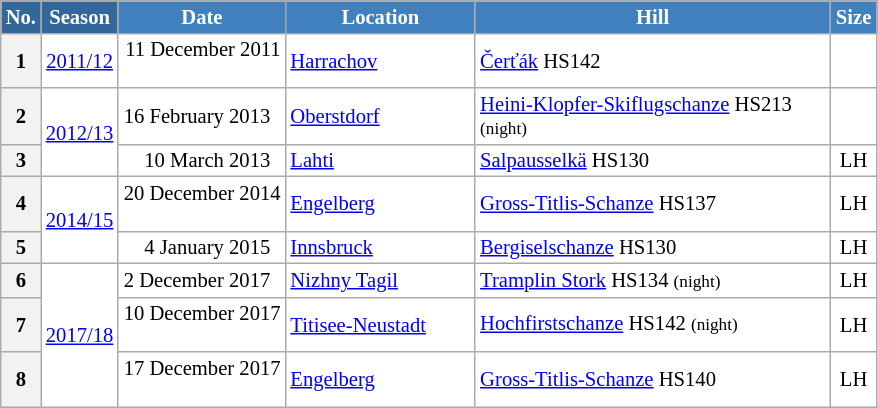<table class="wikitable sortable" style="font-size:86%; line-height:15px; text-align:left; border:grey solid 1px; border-collapse:collapse; background:#ffffff;">
<tr style="background:#efefef;">
<th style="background-color:#369; color:white; width:10px;">No.</th>
<th style="background-color:#369; color:white;  width:30px;">Season</th>
<th style="background-color:#4180be; color:white; width:105px;">Date</th>
<th style="background-color:#4180be; color:white; width:120px;">Location</th>
<th style="background-color:#4180be; color:white; width:230px;">Hill</th>
<th style="background-color:#4180be; color:white; width:25px;">Size</th>
</tr>
<tr>
<th scope=row style="text-align:center;">1</th>
<td align=center><a href='#'>2011/12</a></td>
<td align=right>11 December 2011  </td>
<td> <a href='#'>Harrachov</a></td>
<td><a href='#'>Čerťák</a> HS142</td>
<td align=center></td>
</tr>
<tr>
<th scope=row style="text-align:center;">2</th>
<td align=center rowspan=2><a href='#'>2012/13</a></td>
<td align=right>16 February 2013  </td>
<td> <a href='#'>Oberstdorf</a></td>
<td><a href='#'>Heini-Klopfer-Skiflugschanze</a> HS213 <small>(night)</small></td>
<td align=center></td>
</tr>
<tr>
<th scope=row style="text-align:center;">3</th>
<td align=right>10 March 2013  </td>
<td> <a href='#'>Lahti</a></td>
<td><a href='#'>Salpausselkä</a> HS130</td>
<td align=center>LH</td>
</tr>
<tr>
<th scope=row style="text-align:center;">4</th>
<td align=center rowspan=2><a href='#'>2014/15</a></td>
<td align=right>20 December 2014  </td>
<td> <a href='#'>Engelberg</a></td>
<td><a href='#'>Gross-Titlis-Schanze</a> HS137</td>
<td align=center>LH</td>
</tr>
<tr>
<th scope=row style="text-align:center;">5</th>
<td align=right>4 January 2015  </td>
<td> <a href='#'>Innsbruck</a></td>
<td><a href='#'>Bergiselschanze</a> HS130</td>
<td align=center>LH</td>
</tr>
<tr>
<th scope=row style="text-align:center;">6</th>
<td align=center rowspan=3><a href='#'>2017/18</a></td>
<td align=right>2 December 2017  </td>
<td> <a href='#'>Nizhny Tagil</a></td>
<td><a href='#'>Tramplin Stork</a> HS134 <small>(night)</small></td>
<td align=center>LH</td>
</tr>
<tr>
<th scope=row style="text-align:center;">7</th>
<td align=right>10 December 2017  </td>
<td> <a href='#'>Titisee-Neustadt</a></td>
<td><a href='#'>Hochfirstschanze</a> HS142 <small>(night)</small></td>
<td align=center>LH</td>
</tr>
<tr>
<th scope=row style="text-align:center;">8</th>
<td align=right>17 December 2017  </td>
<td> <a href='#'>Engelberg</a></td>
<td><a href='#'>Gross-Titlis-Schanze</a> HS140</td>
<td align=center>LH</td>
</tr>
</table>
